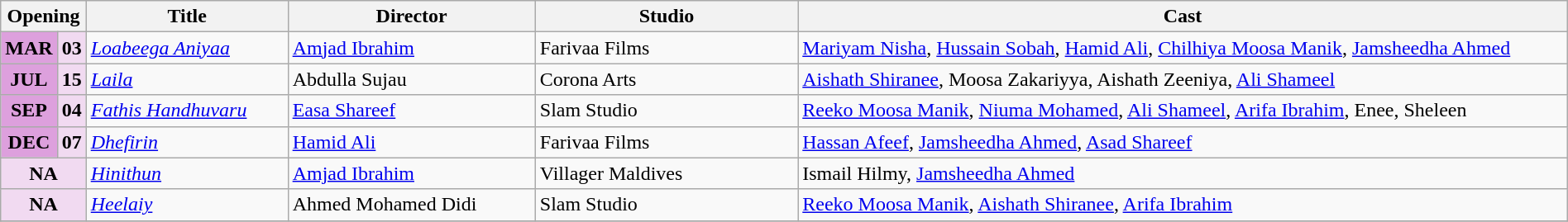<table class="wikitable plainrowheaders" width="100%">
<tr>
<th scope="col" colspan="2" width=4%>Opening</th>
<th scope="col" width=13%>Title</th>
<th scope="col" width=16%>Director</th>
<th scope="col" width=17%>Studio</th>
<th scope="col" width=50%>Cast</th>
</tr>
<tr>
<td style="text-align:center; background:plum; textcolor:#000;"><strong>MAR</strong></td>
<td style="text-align:center; background:#f1daf1;"><strong>03</strong></td>
<td><em><a href='#'>Loabeega Aniyaa</a></em></td>
<td><a href='#'>Amjad Ibrahim</a></td>
<td>Farivaa Films</td>
<td><a href='#'>Mariyam Nisha</a>, <a href='#'>Hussain Sobah</a>, <a href='#'>Hamid Ali</a>, <a href='#'>Chilhiya Moosa Manik</a>, <a href='#'>Jamsheedha Ahmed</a></td>
</tr>
<tr>
<td style="text-align:center; background:plum; textcolor:#000;"><strong>JUL</strong></td>
<td style="text-align:center; background:#f1daf1;"><strong>15</strong></td>
<td><em><a href='#'>Laila</a></em></td>
<td>Abdulla Sujau</td>
<td>Corona Arts</td>
<td><a href='#'>Aishath Shiranee</a>, Moosa Zakariyya, Aishath Zeeniya, <a href='#'>Ali Shameel</a></td>
</tr>
<tr>
<td style="text-align:center; background:plum; textcolor:#000;"><strong>SEP</strong></td>
<td style="text-align:center; background:#f1daf1;"><strong>04</strong></td>
<td><em><a href='#'>Fathis Handhuvaru</a></em></td>
<td><a href='#'>Easa Shareef</a></td>
<td>Slam Studio</td>
<td><a href='#'>Reeko Moosa Manik</a>, <a href='#'>Niuma Mohamed</a>, <a href='#'>Ali Shameel</a>, <a href='#'>Arifa Ibrahim</a>, Enee, Sheleen</td>
</tr>
<tr>
<td style="text-align:center; background:plum; textcolor:#000;"><strong>DEC</strong></td>
<td style="text-align:center; background:#f1daf1;"><strong>07</strong></td>
<td><em><a href='#'>Dhefirin</a></em></td>
<td><a href='#'>Hamid Ali</a></td>
<td>Farivaa Films</td>
<td><a href='#'>Hassan Afeef</a>, <a href='#'>Jamsheedha Ahmed</a>, <a href='#'>Asad Shareef</a></td>
</tr>
<tr>
<td style="text-align:center; background:#f1daf1;" colspan="2"><strong>NA</strong></td>
<td><em><a href='#'>Hinithun</a></em></td>
<td><a href='#'>Amjad Ibrahim</a></td>
<td>Villager Maldives</td>
<td>Ismail Hilmy, <a href='#'>Jamsheedha Ahmed</a></td>
</tr>
<tr>
<td style="text-align:center; background:#f1daf1;" colspan="2"><strong>NA</strong></td>
<td><em><a href='#'>Heelaiy</a></em></td>
<td>Ahmed Mohamed Didi</td>
<td>Slam Studio</td>
<td><a href='#'>Reeko Moosa Manik</a>, <a href='#'>Aishath Shiranee</a>, <a href='#'>Arifa Ibrahim</a></td>
</tr>
<tr>
</tr>
</table>
